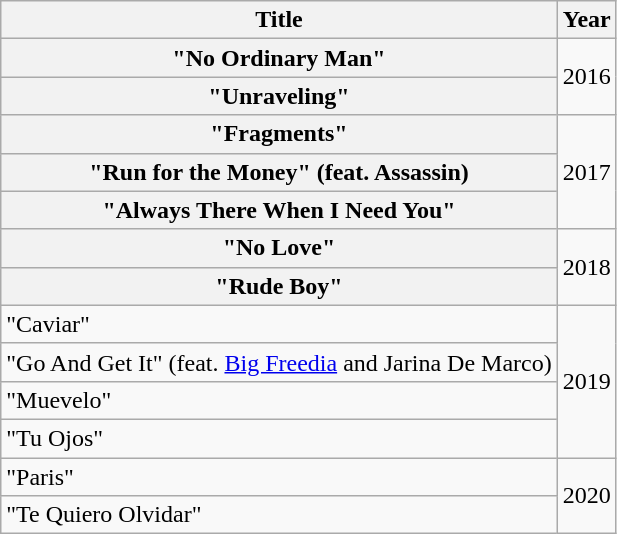<table class="wikitable plainrowheaders">
<tr>
<th scope="col">Title</th>
<th scope="col">Year</th>
</tr>
<tr>
<th scope="row">"No Ordinary Man"</th>
<td rowspan="2">2016</td>
</tr>
<tr>
<th scope="row">"Unraveling"</th>
</tr>
<tr>
<th scope="row">"Fragments"</th>
<td rowspan="3">2017</td>
</tr>
<tr>
<th scope="row">"Run for the Money" (feat. Assassin)</th>
</tr>
<tr>
<th scope="row">"Always There When I Need You"</th>
</tr>
<tr>
<th scope="row">"No Love"</th>
<td rowspan="2">2018</td>
</tr>
<tr>
<th scope="row">"Rude Boy"</th>
</tr>
<tr>
<td>"Caviar"</td>
<td rowspan="4">2019</td>
</tr>
<tr>
<td>"Go And Get It" (feat. <a href='#'>Big Freedia</a> and Jarina De Marco)</td>
</tr>
<tr>
<td>"Muevelo"</td>
</tr>
<tr>
<td>"Tu Ojos"</td>
</tr>
<tr>
<td>"Paris"</td>
<td rowspan="2">2020</td>
</tr>
<tr>
<td>"Te Quiero Olvidar"</td>
</tr>
</table>
